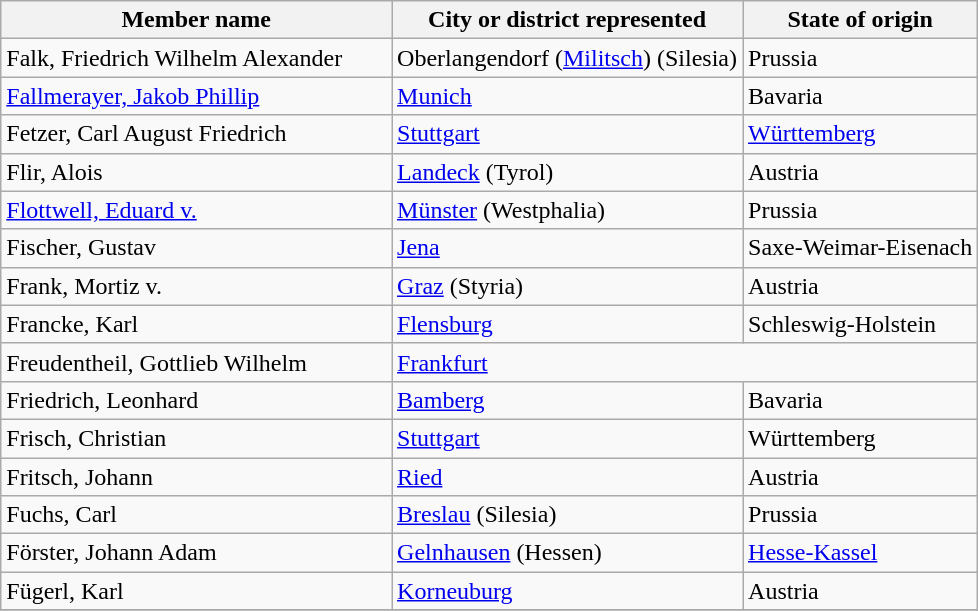<table class="wikitable">
<tr>
<th width="40%">Member name</th>
<th>City or district represented</th>
<th>State of origin</th>
</tr>
<tr>
<td>Falk, Friedrich Wilhelm Alexander</td>
<td>Oberlangendorf (<a href='#'>Militsch</a>) (Silesia)</td>
<td>Prussia</td>
</tr>
<tr>
<td><a href='#'>Fallmerayer, Jakob Phillip</a></td>
<td><a href='#'>Munich</a></td>
<td>Bavaria</td>
</tr>
<tr>
<td>Fetzer, Carl August Friedrich</td>
<td><a href='#'>Stuttgart</a></td>
<td><a href='#'>Württemberg</a></td>
</tr>
<tr>
<td>Flir, Alois</td>
<td><a href='#'>Landeck</a> (Tyrol)</td>
<td>Austria</td>
</tr>
<tr>
<td><a href='#'>Flottwell, Eduard v.</a></td>
<td><a href='#'>Münster</a> (Westphalia)</td>
<td>Prussia</td>
</tr>
<tr>
<td>Fischer, Gustav</td>
<td><a href='#'>Jena</a></td>
<td>Saxe-Weimar-Eisenach</td>
</tr>
<tr>
<td>Frank, Mortiz v.</td>
<td><a href='#'>Graz</a> (Styria)</td>
<td>Austria</td>
</tr>
<tr>
<td>Francke, Karl</td>
<td><a href='#'>Flensburg</a></td>
<td>Schleswig-Holstein</td>
</tr>
<tr>
<td>Freudentheil, Gottlieb Wilhelm</td>
<td colspan=2><a href='#'>Frankfurt</a></td>
</tr>
<tr>
<td>Friedrich, Leonhard</td>
<td><a href='#'>Bamberg</a></td>
<td>Bavaria</td>
</tr>
<tr>
<td>Frisch, Christian</td>
<td><a href='#'>Stuttgart</a></td>
<td>Württemberg</td>
</tr>
<tr>
<td>Fritsch, Johann</td>
<td><a href='#'>Ried</a></td>
<td>Austria</td>
</tr>
<tr>
<td>Fuchs, Carl</td>
<td><a href='#'>Breslau</a> (Silesia)</td>
<td>Prussia</td>
</tr>
<tr>
<td>Förster, Johann Adam</td>
<td><a href='#'>Gelnhausen</a> (Hessen)</td>
<td><a href='#'>Hesse-Kassel</a></td>
</tr>
<tr>
<td>Fügerl, Karl</td>
<td><a href='#'>Korneuburg</a></td>
<td>Austria</td>
</tr>
<tr>
</tr>
</table>
